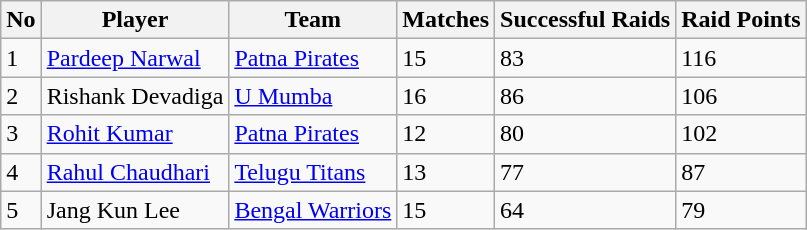<table class="wikitable sortable">
<tr>
<th>No</th>
<th>Player</th>
<th>Team</th>
<th>Matches</th>
<th>Successful Raids</th>
<th>Raid Points</th>
</tr>
<tr>
<td>1</td>
<td><a href='#'>Pardeep Narwal</a></td>
<td><a href='#'>Patna Pirates</a></td>
<td>15</td>
<td>83</td>
<td>116</td>
</tr>
<tr>
<td>2</td>
<td>Rishank Devadiga</td>
<td><a href='#'>U Mumba</a></td>
<td>16</td>
<td>86</td>
<td>106</td>
</tr>
<tr>
<td>3</td>
<td><a href='#'>Rohit Kumar</a></td>
<td><a href='#'>Patna Pirates</a></td>
<td>12</td>
<td>80</td>
<td>102</td>
</tr>
<tr>
<td>4</td>
<td><a href='#'>Rahul Chaudhari</a></td>
<td><a href='#'>Telugu Titans</a></td>
<td>13</td>
<td>77</td>
<td>87</td>
</tr>
<tr>
<td>5</td>
<td>Jang Kun Lee</td>
<td><a href='#'>Bengal Warriors</a></td>
<td>15</td>
<td>64</td>
<td>79</td>
</tr>
</table>
